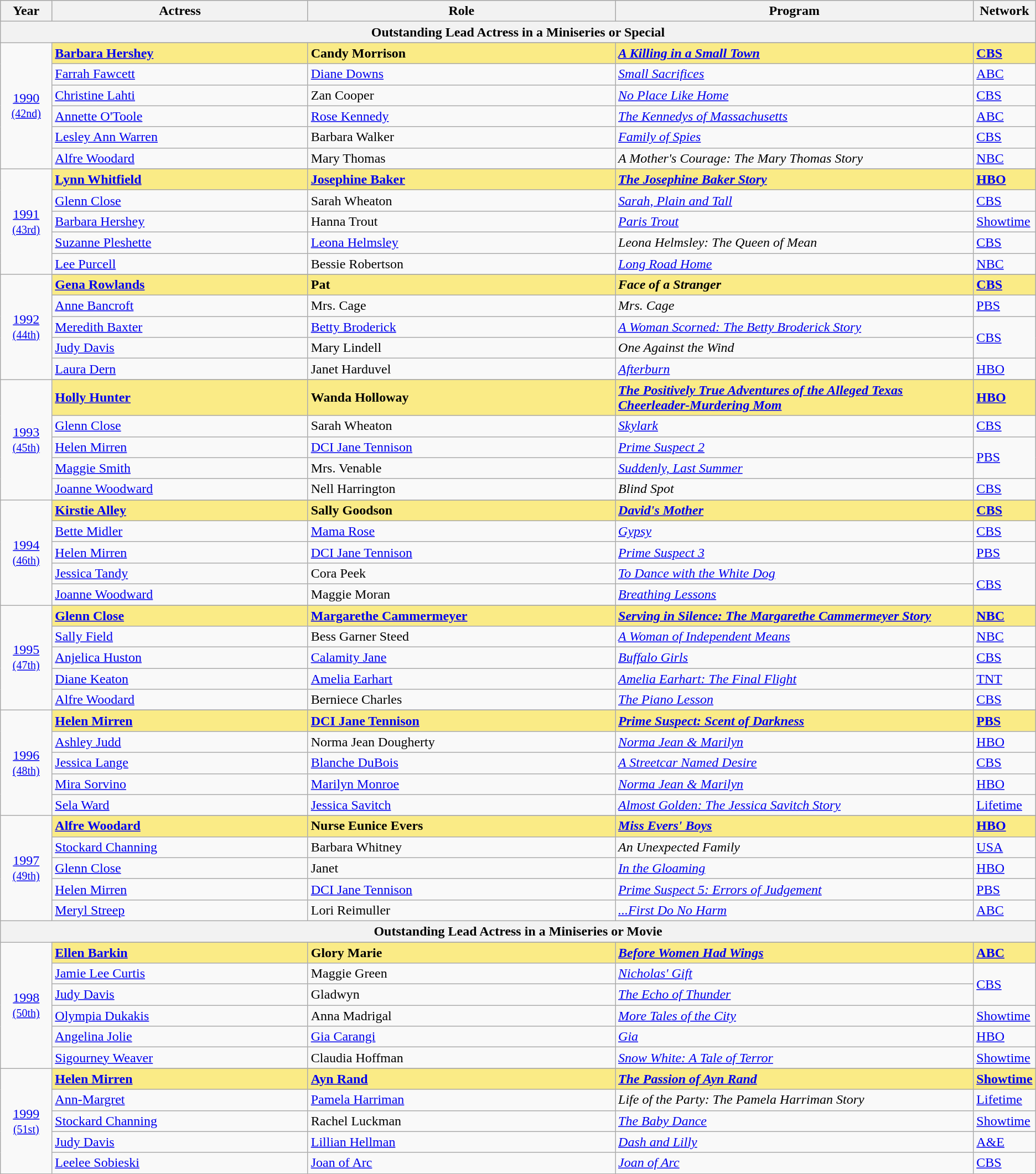<table class="wikitable" style="width:100; text-align: left;">
<tr style="background:#bebebe;">
<th style="width:5%;">Year</th>
<th style="width:25%;">Actress</th>
<th style="width:30%;">Role</th>
<th style="width:35%;">Program</th>
<th style="width:5%;">Network</th>
</tr>
<tr>
<th colspan="5">Outstanding Lead Actress in a Miniseries or Special</th>
</tr>
<tr>
<td rowspan="7" style="text-align:center"><a href='#'>1990</a><br><small><a href='#'>(42nd)</a></small><br></td>
</tr>
<tr style="background:#FAEB86">
<td><strong><a href='#'>Barbara Hershey</a></strong></td>
<td><strong>Candy Morrison</strong></td>
<td><strong><em><a href='#'>A Killing in a Small Town</a></em></strong></td>
<td><strong><a href='#'>CBS</a></strong></td>
</tr>
<tr>
<td><a href='#'>Farrah Fawcett</a></td>
<td><a href='#'>Diane Downs</a></td>
<td><em><a href='#'>Small Sacrifices</a></em></td>
<td><a href='#'>ABC</a></td>
</tr>
<tr>
<td><a href='#'>Christine Lahti</a></td>
<td>Zan Cooper</td>
<td><em><a href='#'>No Place Like Home</a></em></td>
<td><a href='#'>CBS</a></td>
</tr>
<tr>
<td><a href='#'>Annette O'Toole</a></td>
<td><a href='#'>Rose Kennedy</a></td>
<td><em><a href='#'>The Kennedys of Massachusetts</a></em></td>
<td><a href='#'>ABC</a></td>
</tr>
<tr>
<td><a href='#'>Lesley Ann Warren</a></td>
<td>Barbara Walker</td>
<td><em><a href='#'>Family of Spies</a></em></td>
<td><a href='#'>CBS</a></td>
</tr>
<tr>
<td><a href='#'>Alfre Woodard</a></td>
<td>Mary Thomas</td>
<td><em>A Mother's Courage: The Mary Thomas Story</em></td>
<td><a href='#'>NBC</a></td>
</tr>
<tr>
<td rowspan="6" style="text-align:center"><a href='#'>1991</a><br><small><a href='#'>(43rd)</a></small><br></td>
</tr>
<tr style="background:#FAEB86">
<td><strong><a href='#'>Lynn Whitfield</a></strong></td>
<td><strong><a href='#'>Josephine Baker</a></strong></td>
<td><strong><em><a href='#'>The Josephine Baker Story</a></em></strong></td>
<td><strong><a href='#'>HBO</a></strong></td>
</tr>
<tr>
<td><a href='#'>Glenn Close</a></td>
<td>Sarah Wheaton</td>
<td><em><a href='#'>Sarah, Plain and Tall</a></em></td>
<td><a href='#'>CBS</a></td>
</tr>
<tr>
<td><a href='#'>Barbara Hershey</a></td>
<td>Hanna Trout</td>
<td><em><a href='#'>Paris Trout</a></em></td>
<td><a href='#'>Showtime</a></td>
</tr>
<tr>
<td><a href='#'>Suzanne Pleshette</a></td>
<td><a href='#'>Leona Helmsley</a></td>
<td><em>Leona Helmsley: The Queen of Mean</em></td>
<td><a href='#'>CBS</a></td>
</tr>
<tr>
<td><a href='#'>Lee Purcell</a></td>
<td>Bessie Robertson</td>
<td><em><a href='#'>Long Road Home</a></em></td>
<td><a href='#'>NBC</a></td>
</tr>
<tr>
<td rowspan="6" style="text-align:center"><a href='#'>1992</a><br><small><a href='#'>(44th)</a></small><br></td>
</tr>
<tr style="background:#FAEB86">
<td><strong><a href='#'>Gena Rowlands</a></strong></td>
<td><strong>Pat</strong></td>
<td><strong><em>Face of a Stranger</em></strong></td>
<td><strong><a href='#'>CBS</a></strong></td>
</tr>
<tr>
<td><a href='#'>Anne Bancroft</a></td>
<td>Mrs. Cage</td>
<td><em>Mrs. Cage</em></td>
<td><a href='#'>PBS</a></td>
</tr>
<tr>
<td><a href='#'>Meredith Baxter</a></td>
<td><a href='#'>Betty Broderick</a></td>
<td><em><a href='#'>A Woman Scorned: The Betty Broderick Story</a></em></td>
<td rowspan="2"><a href='#'>CBS</a></td>
</tr>
<tr>
<td><a href='#'>Judy Davis</a></td>
<td>Mary Lindell</td>
<td><em>One Against the Wind</em></td>
</tr>
<tr>
<td><a href='#'>Laura Dern</a></td>
<td>Janet Harduvel</td>
<td><em><a href='#'>Afterburn</a></em></td>
<td><a href='#'>HBO</a></td>
</tr>
<tr>
<td rowspan="6" style="text-align:center"><a href='#'>1993</a><br><small><a href='#'>(45th)</a></small><br></td>
</tr>
<tr style="background:#FAEB86">
<td><strong><a href='#'>Holly Hunter</a></strong></td>
<td><strong>Wanda Holloway</strong></td>
<td><strong><em><a href='#'>The Positively True Adventures of the Alleged Texas Cheerleader-Murdering Mom</a></em></strong></td>
<td><strong><a href='#'>HBO</a></strong></td>
</tr>
<tr>
<td><a href='#'>Glenn Close</a></td>
<td>Sarah Wheaton</td>
<td><em><a href='#'>Skylark</a></em></td>
<td><a href='#'>CBS</a></td>
</tr>
<tr>
<td><a href='#'>Helen Mirren</a></td>
<td><a href='#'>DCI Jane Tennison</a></td>
<td><em><a href='#'>Prime Suspect 2</a></em></td>
<td rowspan="2"><a href='#'>PBS</a></td>
</tr>
<tr>
<td><a href='#'>Maggie Smith</a></td>
<td>Mrs. Venable</td>
<td><em><a href='#'>Suddenly, Last Summer</a></em></td>
</tr>
<tr>
<td><a href='#'>Joanne Woodward</a></td>
<td>Nell Harrington</td>
<td><em>Blind Spot</em></td>
<td><a href='#'>CBS</a></td>
</tr>
<tr>
<td rowspan="6" style="text-align:center"><a href='#'>1994</a><br><small><a href='#'>(46th)</a></small><br></td>
</tr>
<tr style="background:#FAEB86">
<td><strong><a href='#'>Kirstie Alley</a></strong></td>
<td><strong>Sally Goodson</strong></td>
<td><strong><em><a href='#'>David's Mother</a></em></strong></td>
<td><strong><a href='#'>CBS</a></strong></td>
</tr>
<tr>
<td><a href='#'>Bette Midler</a></td>
<td><a href='#'>Mama Rose</a></td>
<td><em><a href='#'>Gypsy</a></em></td>
<td><a href='#'>CBS</a></td>
</tr>
<tr>
<td><a href='#'>Helen Mirren</a></td>
<td><a href='#'>DCI Jane Tennison</a></td>
<td><em><a href='#'>Prime Suspect 3</a></em></td>
<td><a href='#'>PBS</a></td>
</tr>
<tr>
<td><a href='#'>Jessica Tandy</a></td>
<td>Cora Peek</td>
<td><em><a href='#'>To Dance with the White Dog</a></em></td>
<td rowspan="2"><a href='#'>CBS</a></td>
</tr>
<tr>
<td><a href='#'>Joanne Woodward</a></td>
<td>Maggie Moran</td>
<td><em><a href='#'>Breathing Lessons</a></em></td>
</tr>
<tr>
<td rowspan="6" style="text-align:center"><a href='#'>1995</a><br><small><a href='#'>(47th)</a></small><br></td>
</tr>
<tr style="background:#FAEB86">
<td><strong><a href='#'>Glenn Close</a></strong></td>
<td><strong><a href='#'>Margarethe Cammermeyer</a></strong></td>
<td><strong><em><a href='#'>Serving in Silence: The Margarethe Cammermeyer Story</a></em></strong></td>
<td><strong><a href='#'>NBC</a></strong></td>
</tr>
<tr>
<td><a href='#'>Sally Field</a></td>
<td>Bess Garner Steed</td>
<td><em><a href='#'>A Woman of Independent Means</a></em></td>
<td><a href='#'>NBC</a></td>
</tr>
<tr>
<td><a href='#'>Anjelica Huston</a></td>
<td><a href='#'>Calamity Jane</a></td>
<td><em><a href='#'>Buffalo Girls</a></em></td>
<td><a href='#'>CBS</a></td>
</tr>
<tr>
<td><a href='#'>Diane Keaton</a></td>
<td><a href='#'>Amelia Earhart</a></td>
<td><em><a href='#'>Amelia Earhart: The Final Flight</a></em></td>
<td><a href='#'>TNT</a></td>
</tr>
<tr>
<td><a href='#'>Alfre Woodard</a></td>
<td>Berniece Charles</td>
<td><em><a href='#'>The Piano Lesson</a></em></td>
<td><a href='#'>CBS</a></td>
</tr>
<tr>
<td rowspan="6" style="text-align:center"><a href='#'>1996</a><br><small><a href='#'>(48th)</a></small><br></td>
</tr>
<tr style="background:#FAEB86">
<td><strong><a href='#'>Helen Mirren</a></strong></td>
<td><strong><a href='#'>DCI Jane Tennison</a></strong></td>
<td><strong><em><a href='#'>Prime Suspect: Scent of Darkness</a></em></strong></td>
<td><strong><a href='#'>PBS</a></strong></td>
</tr>
<tr>
<td><a href='#'>Ashley Judd</a></td>
<td>Norma Jean Dougherty</td>
<td><em><a href='#'>Norma Jean & Marilyn</a></em></td>
<td><a href='#'>HBO</a></td>
</tr>
<tr>
<td><a href='#'>Jessica Lange</a></td>
<td><a href='#'>Blanche DuBois</a></td>
<td><em><a href='#'>A Streetcar Named Desire</a></em></td>
<td><a href='#'>CBS</a></td>
</tr>
<tr>
<td><a href='#'>Mira Sorvino</a></td>
<td><a href='#'>Marilyn Monroe</a></td>
<td><em><a href='#'>Norma Jean & Marilyn</a></em></td>
<td><a href='#'>HBO</a></td>
</tr>
<tr>
<td><a href='#'>Sela Ward</a></td>
<td><a href='#'>Jessica Savitch</a></td>
<td><em><a href='#'>Almost Golden: The Jessica Savitch Story</a></em></td>
<td><a href='#'>Lifetime</a></td>
</tr>
<tr>
<td rowspan=6 style="text-align:center"><a href='#'>1997</a><br><small><a href='#'>(49th)</a></small><br></td>
</tr>
<tr style="background:#FAEB86">
<td><strong><a href='#'>Alfre Woodard</a></strong></td>
<td><strong>Nurse Eunice Evers</strong></td>
<td><strong><em><a href='#'>Miss Evers' Boys</a></em></strong></td>
<td><strong><a href='#'>HBO</a></strong></td>
</tr>
<tr>
<td><a href='#'>Stockard Channing</a></td>
<td>Barbara Whitney</td>
<td><em>An Unexpected Family</em></td>
<td><a href='#'>USA</a></td>
</tr>
<tr>
<td><a href='#'>Glenn Close</a></td>
<td>Janet</td>
<td><em><a href='#'>In the Gloaming</a></em></td>
<td><a href='#'>HBO</a></td>
</tr>
<tr>
<td><a href='#'>Helen Mirren</a></td>
<td><a href='#'>DCI Jane Tennison</a></td>
<td><em><a href='#'>Prime Suspect 5: Errors of Judgement</a></em></td>
<td><a href='#'>PBS</a></td>
</tr>
<tr>
<td><a href='#'>Meryl Streep</a></td>
<td>Lori Reimuller</td>
<td><em><a href='#'>...First Do No Harm</a></em></td>
<td><a href='#'>ABC</a></td>
</tr>
<tr>
<th colspan=5>Outstanding Lead Actress in a Miniseries or Movie</th>
</tr>
<tr>
<td rowspan=7 style="text-align:center"><a href='#'>1998</a><br><small><a href='#'>(50th)</a></small><br></td>
</tr>
<tr style="background:#FAEB86">
<td><strong><a href='#'>Ellen Barkin</a></strong></td>
<td><strong>Glory Marie</strong></td>
<td><strong><em><a href='#'>Before Women Had Wings</a></em></strong></td>
<td><strong><a href='#'>ABC</a></strong></td>
</tr>
<tr>
<td><a href='#'>Jamie Lee Curtis</a></td>
<td>Maggie Green</td>
<td><em><a href='#'>Nicholas' Gift</a></em></td>
<td rowspan="2"><a href='#'>CBS</a></td>
</tr>
<tr>
<td><a href='#'>Judy Davis</a></td>
<td>Gladwyn</td>
<td><em><a href='#'>The Echo of Thunder</a></em></td>
</tr>
<tr>
<td><a href='#'>Olympia Dukakis</a></td>
<td>Anna Madrigal</td>
<td><em><a href='#'>More Tales of the City</a></em></td>
<td><a href='#'>Showtime</a></td>
</tr>
<tr>
<td><a href='#'>Angelina Jolie</a></td>
<td><a href='#'>Gia Carangi</a></td>
<td><em><a href='#'>Gia</a></em></td>
<td><a href='#'>HBO</a></td>
</tr>
<tr>
<td><a href='#'>Sigourney Weaver</a></td>
<td>Claudia Hoffman</td>
<td><em><a href='#'>Snow White: A Tale of Terror</a></em></td>
<td><a href='#'>Showtime</a></td>
</tr>
<tr>
<td rowspan="6" style="text-align:center"><a href='#'>1999</a><br><small><a href='#'>(51st)</a></small><br></td>
</tr>
<tr style="background:#FAEB86">
<td><strong><a href='#'>Helen Mirren</a></strong></td>
<td><strong><a href='#'>Ayn Rand</a></strong></td>
<td><strong><em><a href='#'>The Passion of Ayn Rand</a></em></strong></td>
<td><strong><a href='#'>Showtime</a></strong></td>
</tr>
<tr>
<td><a href='#'>Ann-Margret</a></td>
<td><a href='#'>Pamela Harriman</a></td>
<td><em>Life of the Party: The Pamela Harriman Story</em></td>
<td><a href='#'>Lifetime</a></td>
</tr>
<tr>
<td><a href='#'>Stockard Channing</a></td>
<td>Rachel Luckman</td>
<td><em><a href='#'>The Baby Dance</a></em></td>
<td><a href='#'>Showtime</a></td>
</tr>
<tr>
<td><a href='#'>Judy Davis</a></td>
<td><a href='#'>Lillian Hellman</a></td>
<td><em><a href='#'>Dash and Lilly</a></em></td>
<td><a href='#'>A&E</a></td>
</tr>
<tr>
<td><a href='#'>Leelee Sobieski</a></td>
<td><a href='#'>Joan of Arc</a></td>
<td><em><a href='#'>Joan of Arc</a></em></td>
<td><a href='#'>CBS</a></td>
</tr>
</table>
